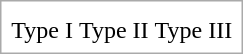<table class="infobox" style="background:#fff">
<tr style="padding:1em">
<td></td>
<td></td>
<td></td>
</tr>
<tr>
<td>Type I</td>
<td>Type II</td>
<td>Type III</td>
</tr>
</table>
